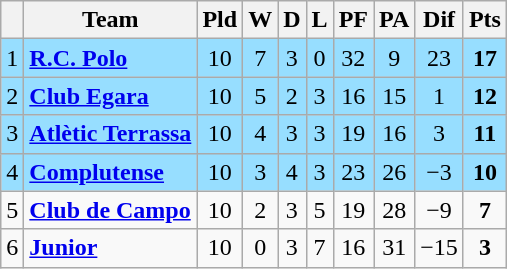<table class="wikitable sortable" style="text-align: center;">
<tr>
<th align="center"></th>
<th align="center">Team</th>
<th align="center">Pld</th>
<th align="center">W</th>
<th align="center">D</th>
<th align="center">L</th>
<th align="center">PF</th>
<th align="center">PA</th>
<th align="center">Dif</th>
<th align="center">Pts</th>
</tr>
<tr style="background:#97DEFF;">
<td>1</td>
<td align="left"><strong><a href='#'>R.C. Polo</a></strong></td>
<td>10</td>
<td>7</td>
<td>3</td>
<td>0</td>
<td>32</td>
<td>9</td>
<td>23</td>
<td><strong>17</strong></td>
</tr>
<tr style="background:#97DEFF;">
<td>2</td>
<td align="left"><strong><a href='#'>Club Egara</a></strong></td>
<td>10</td>
<td>5</td>
<td>2</td>
<td>3</td>
<td>16</td>
<td>15</td>
<td>1</td>
<td><strong>12</strong></td>
</tr>
<tr style="background:#97DEFF;">
<td>3</td>
<td align="left"><strong><a href='#'>Atlètic Terrassa</a></strong></td>
<td>10</td>
<td>4</td>
<td>3</td>
<td>3</td>
<td>19</td>
<td>16</td>
<td>3</td>
<td><strong>11</strong></td>
</tr>
<tr style="background:#97DEFF;">
<td>4</td>
<td align="left"><strong><a href='#'>Complutense</a></strong></td>
<td>10</td>
<td>3</td>
<td>4</td>
<td>3</td>
<td>23</td>
<td>26</td>
<td>−3</td>
<td><strong>10</strong></td>
</tr>
<tr>
<td>5</td>
<td align="left"><strong><a href='#'>Club de Campo</a></strong></td>
<td>10</td>
<td>2</td>
<td>3</td>
<td>5</td>
<td>19</td>
<td>28</td>
<td>−9</td>
<td><strong>7</strong></td>
</tr>
<tr>
<td>6</td>
<td align="left"><strong><a href='#'>Junior</a></strong></td>
<td>10</td>
<td>0</td>
<td>3</td>
<td>7</td>
<td>16</td>
<td>31</td>
<td>−15</td>
<td><strong>3</strong></td>
</tr>
</table>
